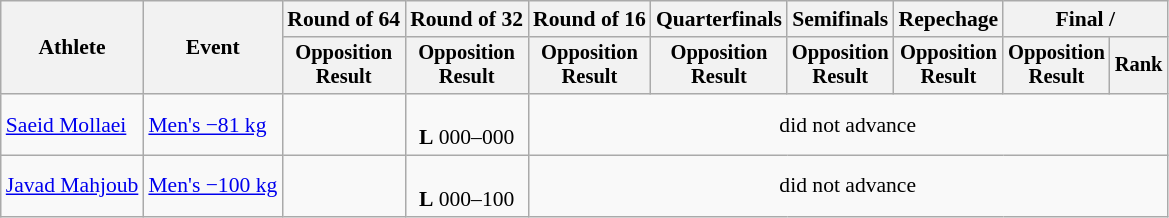<table class="wikitable" style="font-size:90%">
<tr>
<th rowspan="2">Athlete</th>
<th rowspan="2">Event</th>
<th>Round of 64</th>
<th>Round of 32</th>
<th>Round of 16</th>
<th>Quarterfinals</th>
<th>Semifinals</th>
<th>Repechage</th>
<th colspan=2>Final / </th>
</tr>
<tr style="font-size:95%">
<th>Opposition<br>Result</th>
<th>Opposition<br>Result</th>
<th>Opposition<br>Result</th>
<th>Opposition<br>Result</th>
<th>Opposition<br>Result</th>
<th>Opposition<br>Result</th>
<th>Opposition<br>Result</th>
<th>Rank</th>
</tr>
<tr align=center>
<td align=left><a href='#'>Saeid Mollaei</a></td>
<td align=left><a href='#'>Men's −81 kg</a></td>
<td></td>
<td><br><strong>L</strong> 000–000 </td>
<td colspan=6>did not advance</td>
</tr>
<tr align=center>
<td align=left><a href='#'>Javad Mahjoub</a></td>
<td align=left><a href='#'>Men's −100 kg</a></td>
<td></td>
<td><br><strong>L</strong> 000–100</td>
<td colspan=6>did not advance</td>
</tr>
</table>
